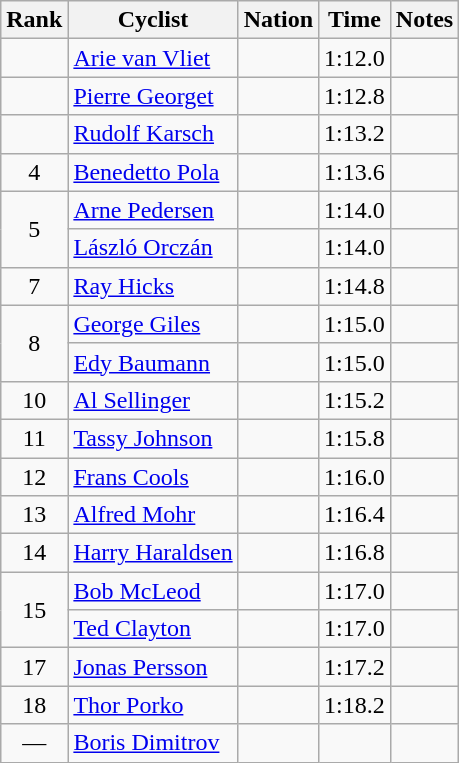<table class="wikitable sortable" style="text-align:center">
<tr>
<th>Rank</th>
<th>Cyclist</th>
<th>Nation</th>
<th>Time</th>
<th>Notes</th>
</tr>
<tr>
<td></td>
<td align=left><a href='#'>Arie van Vliet</a></td>
<td align=left></td>
<td>1:12.0</td>
<td></td>
</tr>
<tr>
<td></td>
<td align=left><a href='#'>Pierre Georget</a></td>
<td align=left></td>
<td>1:12.8</td>
<td></td>
</tr>
<tr>
<td></td>
<td align=left><a href='#'>Rudolf Karsch</a></td>
<td align=left></td>
<td>1:13.2</td>
<td></td>
</tr>
<tr>
<td>4</td>
<td align=left><a href='#'>Benedetto Pola</a></td>
<td align=left></td>
<td>1:13.6</td>
<td></td>
</tr>
<tr>
<td rowspan=2>5</td>
<td align=left><a href='#'>Arne Pedersen</a></td>
<td align=left></td>
<td>1:14.0</td>
<td></td>
</tr>
<tr>
<td align=left><a href='#'>László Orczán</a></td>
<td align=left></td>
<td>1:14.0</td>
<td></td>
</tr>
<tr>
<td>7</td>
<td align=left><a href='#'>Ray Hicks</a></td>
<td align=left></td>
<td>1:14.8</td>
<td></td>
</tr>
<tr>
<td rowspan=2>8</td>
<td align=left><a href='#'>George Giles</a></td>
<td align=left></td>
<td>1:15.0</td>
<td></td>
</tr>
<tr>
<td align=left><a href='#'>Edy Baumann</a></td>
<td align=left></td>
<td>1:15.0</td>
<td></td>
</tr>
<tr>
<td>10</td>
<td align=left><a href='#'>Al Sellinger</a></td>
<td align=left></td>
<td>1:15.2</td>
<td></td>
</tr>
<tr>
<td>11</td>
<td align=left><a href='#'>Tassy Johnson</a></td>
<td align=left></td>
<td>1:15.8</td>
<td></td>
</tr>
<tr>
<td>12</td>
<td align=left><a href='#'>Frans Cools</a></td>
<td align=left></td>
<td>1:16.0</td>
<td></td>
</tr>
<tr>
<td>13</td>
<td align=left><a href='#'>Alfred Mohr</a></td>
<td align=left></td>
<td>1:16.4</td>
<td></td>
</tr>
<tr>
<td>14</td>
<td align=left><a href='#'>Harry Haraldsen</a></td>
<td align=left></td>
<td>1:16.8</td>
<td></td>
</tr>
<tr>
<td rowspan=2>15</td>
<td align=left><a href='#'>Bob McLeod</a></td>
<td align=left></td>
<td>1:17.0</td>
<td></td>
</tr>
<tr>
<td align=left><a href='#'>Ted Clayton</a></td>
<td align=left></td>
<td>1:17.0</td>
<td></td>
</tr>
<tr>
<td>17</td>
<td align=left><a href='#'>Jonas Persson</a></td>
<td align=left></td>
<td>1:17.2</td>
<td></td>
</tr>
<tr>
<td>18</td>
<td align=left><a href='#'>Thor Porko</a></td>
<td align=left></td>
<td>1:18.2</td>
<td></td>
</tr>
<tr>
<td data-sort-value=19>—</td>
<td align=left><a href='#'>Boris Dimitrov</a></td>
<td align=left></td>
<td data-sort-value=9:99.9></td>
<td></td>
</tr>
</table>
